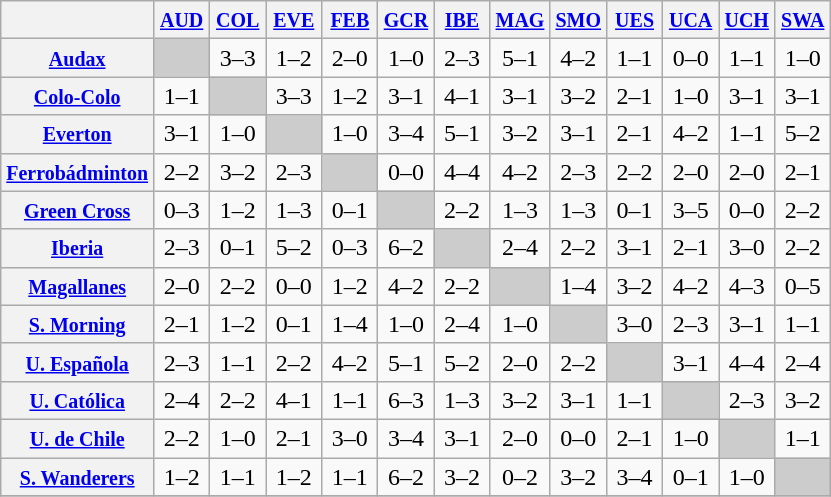<table class="wikitable" style="text-align:center">
<tr>
<th width="90"> </th>
<th width="30"><small><a href='#'>AUD</a></small></th>
<th width="30"><small><a href='#'>COL</a></small></th>
<th width="30"><small><a href='#'>EVE</a></small></th>
<th width="30"><small><a href='#'>FEB</a></small></th>
<th width="30"><small><a href='#'>GCR</a></small></th>
<th width="30"><small><a href='#'>IBE</a></small></th>
<th width="30"><small><a href='#'>MAG</a></small></th>
<th width="30"><small><a href='#'>SMO</a></small></th>
<th width="30"><small><a href='#'>UES</a></small></th>
<th width="30"><small><a href='#'>UCA</a></small></th>
<th width="30"><small><a href='#'>UCH</a></small></th>
<th width="30"><small><a href='#'>SWA</a></small></th>
</tr>
<tr>
<th><small><a href='#'>Audax</a></small></th>
<td bgcolor="#CCCCCC"></td>
<td>3–3</td>
<td>1–2</td>
<td>2–0</td>
<td>1–0</td>
<td>2–3</td>
<td>5–1</td>
<td>4–2</td>
<td>1–1</td>
<td>0–0</td>
<td>1–1</td>
<td>1–0</td>
</tr>
<tr>
<th><small><a href='#'>Colo-Colo</a></small></th>
<td>1–1</td>
<td bgcolor="#CCCCCC"></td>
<td>3–3</td>
<td>1–2</td>
<td>3–1</td>
<td>4–1</td>
<td>3–1</td>
<td>3–2</td>
<td>2–1</td>
<td>1–0</td>
<td>3–1</td>
<td>3–1</td>
</tr>
<tr>
<th><small><a href='#'>Everton</a></small></th>
<td>3–1</td>
<td>1–0</td>
<td bgcolor="#CCCCCC"></td>
<td>1–0</td>
<td>3–4</td>
<td>5–1</td>
<td>3–2</td>
<td>3–1</td>
<td>2–1</td>
<td>4–2</td>
<td>1–1</td>
<td>5–2</td>
</tr>
<tr>
<th><small><a href='#'>Ferrobádminton</a></small></th>
<td>2–2</td>
<td>3–2</td>
<td>2–3</td>
<td bgcolor="#CCCCCC"></td>
<td>0–0</td>
<td>4–4</td>
<td>4–2</td>
<td>2–3</td>
<td>2–2</td>
<td>2–0</td>
<td>2–0</td>
<td>2–1</td>
</tr>
<tr>
<th><small><a href='#'>Green Cross</a></small></th>
<td>0–3</td>
<td>1–2</td>
<td>1–3</td>
<td>0–1</td>
<td bgcolor="#CCCCCC"></td>
<td>2–2</td>
<td>1–3</td>
<td>1–3</td>
<td>0–1</td>
<td>3–5</td>
<td>0–0</td>
<td>2–2</td>
</tr>
<tr>
<th><small><a href='#'>Iberia</a></small></th>
<td>2–3</td>
<td>0–1</td>
<td>5–2</td>
<td>0–3</td>
<td>6–2</td>
<td bgcolor="#CCCCCC"></td>
<td>2–4</td>
<td>2–2</td>
<td>3–1</td>
<td>2–1</td>
<td>3–0</td>
<td>2–2</td>
</tr>
<tr>
<th><small><a href='#'>Magallanes</a></small></th>
<td>2–0</td>
<td>2–2</td>
<td>0–0</td>
<td>1–2</td>
<td>4–2</td>
<td>2–2</td>
<td bgcolor="#CCCCCC"></td>
<td>1–4</td>
<td>3–2</td>
<td>4–2</td>
<td>4–3</td>
<td>0–5</td>
</tr>
<tr>
<th><small><a href='#'>S. Morning</a></small></th>
<td>2–1</td>
<td>1–2</td>
<td>0–1</td>
<td>1–4</td>
<td>1–0</td>
<td>2–4</td>
<td>1–0</td>
<td bgcolor="#CCCCCC"></td>
<td>3–0</td>
<td>2–3</td>
<td>3–1</td>
<td>1–1</td>
</tr>
<tr>
<th><small><a href='#'>U. Española</a></small></th>
<td>2–3</td>
<td>1–1</td>
<td>2–2</td>
<td>4–2</td>
<td>5–1</td>
<td>5–2</td>
<td>2–0</td>
<td>2–2</td>
<td bgcolor="#CCCCCC"></td>
<td>3–1</td>
<td>4–4</td>
<td>2–4</td>
</tr>
<tr>
<th><small><a href='#'>U. Católica</a></small></th>
<td>2–4</td>
<td>2–2</td>
<td>4–1</td>
<td>1–1</td>
<td>6–3</td>
<td>1–3</td>
<td>3–2</td>
<td>3–1</td>
<td>1–1</td>
<td bgcolor="#CCCCCC"></td>
<td>2–3</td>
<td>3–2</td>
</tr>
<tr>
<th><small><a href='#'>U. de Chile</a></small></th>
<td>2–2</td>
<td>1–0</td>
<td>2–1</td>
<td>3–0</td>
<td>3–4</td>
<td>3–1</td>
<td>2–0</td>
<td>0–0</td>
<td>2–1</td>
<td>1–0</td>
<td bgcolor="#CCCCCC"></td>
<td>1–1</td>
</tr>
<tr>
<th><small><a href='#'>S. Wanderers</a></small></th>
<td>1–2</td>
<td>1–1</td>
<td>1–2</td>
<td>1–1</td>
<td>6–2</td>
<td>3–2</td>
<td>0–2</td>
<td>3–2</td>
<td>3–4</td>
<td>0–1</td>
<td>1–0</td>
<td bgcolor="#CCCCCC"></td>
</tr>
<tr>
</tr>
</table>
